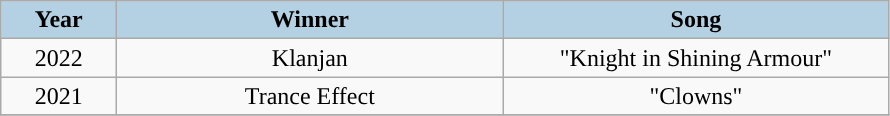<table class="wikitable" style="text-align: center">
<tr>
<th width="70" style="background:#b3d1e3;">Year</th>
<th width="250" style="background:#b3d1e3;">Winner</th>
<th width="250" style="background:#b3d1e3;">Song</th>
</tr>
<tr>
<td>2022</td>
<td>Klanjan</td>
<td>"Knight in Shining Armour"</td>
</tr>
<tr>
<td>2021</td>
<td>Trance Effect</td>
<td>"Clowns"</td>
</tr>
<tr>
</tr>
</table>
